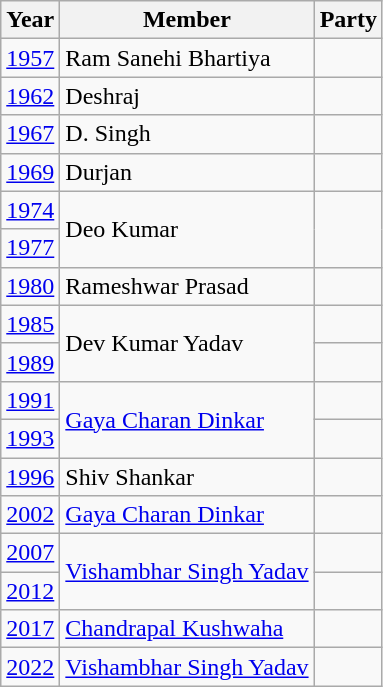<table class="wikitable">
<tr>
<th>Year</th>
<th>Member</th>
<th colspan="2">Party</th>
</tr>
<tr>
<td><a href='#'>1957</a></td>
<td>Ram Sanehi Bhartiya</td>
<td></td>
</tr>
<tr>
<td><a href='#'>1962</a></td>
<td>Deshraj</td>
<td></td>
</tr>
<tr>
<td><a href='#'>1967</a></td>
<td>D. Singh</td>
<td></td>
</tr>
<tr>
<td><a href='#'>1969</a></td>
<td>Durjan</td>
<td></td>
</tr>
<tr>
<td><a href='#'>1974</a></td>
<td rowspan="2">Deo Kumar</td>
</tr>
<tr>
<td><a href='#'>1977</a></td>
</tr>
<tr>
<td><a href='#'>1980</a></td>
<td>Rameshwar Prasad</td>
<td></td>
</tr>
<tr>
<td><a href='#'>1985</a></td>
<td rowspan="2">Dev Kumar Yadav</td>
<td></td>
</tr>
<tr>
<td><a href='#'>1989</a></td>
<td></td>
</tr>
<tr>
<td><a href='#'>1991</a></td>
<td rowspan="2"><a href='#'>Gaya Charan Dinkar</a></td>
<td></td>
</tr>
<tr>
<td><a href='#'>1993</a></td>
</tr>
<tr>
<td><a href='#'>1996</a></td>
<td>Shiv Shankar</td>
<td></td>
</tr>
<tr>
<td><a href='#'>2002</a></td>
<td><a href='#'>Gaya Charan Dinkar</a></td>
<td></td>
</tr>
<tr>
<td><a href='#'>2007</a></td>
<td rowspan="2"><a href='#'>Vishambhar Singh Yadav</a></td>
<td></td>
</tr>
<tr>
<td><a href='#'>2012</a></td>
</tr>
<tr>
<td><a href='#'>2017</a></td>
<td><a href='#'>Chandrapal Kushwaha</a></td>
<td></td>
</tr>
<tr>
<td><a href='#'>2022</a></td>
<td><a href='#'>Vishambhar Singh Yadav</a></td>
<td></td>
</tr>
</table>
